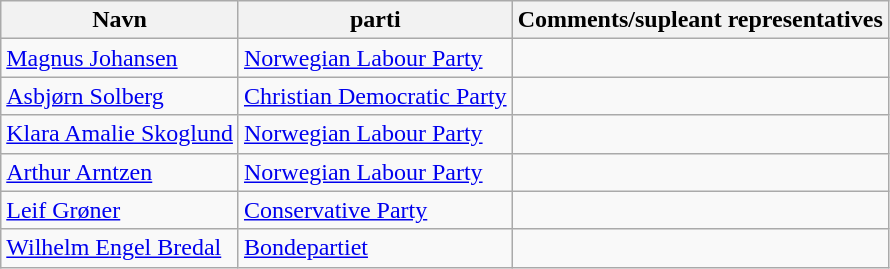<table class="wikitable">
<tr>
<th>Navn</th>
<th>parti</th>
<th>Comments/supleant representatives</th>
</tr>
<tr>
<td><a href='#'>Magnus Johansen</a></td>
<td><a href='#'>Norwegian Labour Party</a></td>
<td></td>
</tr>
<tr>
<td><a href='#'>Asbjørn Solberg</a></td>
<td><a href='#'>Christian Democratic Party</a></td>
<td></td>
</tr>
<tr>
<td><a href='#'>Klara Amalie Skoglund</a></td>
<td><a href='#'>Norwegian Labour Party</a></td>
<td></td>
</tr>
<tr>
<td><a href='#'>Arthur Arntzen</a></td>
<td><a href='#'>Norwegian Labour Party</a></td>
<td></td>
</tr>
<tr>
<td><a href='#'>Leif Grøner</a></td>
<td><a href='#'>Conservative Party</a></td>
<td></td>
</tr>
<tr>
<td><a href='#'>Wilhelm Engel Bredal</a></td>
<td><a href='#'>Bondepartiet</a></td>
<td></td>
</tr>
</table>
